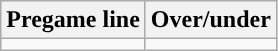<table class="wikitable">
<tr align="center">
<th>Pregame line</th>
<th>Over/under</th>
</tr>
<tr align="center">
<td></td>
<td></td>
</tr>
</table>
